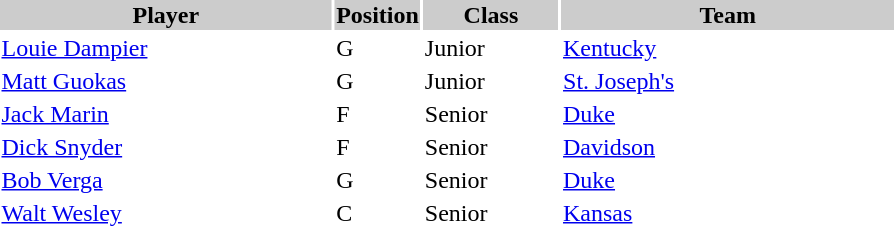<table style="width:600px" "border:'1' 'solid' 'gray'">
<tr>
<th style="background:#CCCCCC;width:40%">Player</th>
<th style="background:#CCCCCC;width:4%">Position</th>
<th style="background:#CCCCCC;width:16%">Class</th>
<th style="background:#CCCCCC;width:40%">Team</th>
</tr>
<tr>
<td><a href='#'>Louie Dampier</a></td>
<td>G</td>
<td>Junior</td>
<td><a href='#'>Kentucky</a></td>
</tr>
<tr>
<td><a href='#'>Matt Guokas</a></td>
<td>G</td>
<td>Junior</td>
<td><a href='#'>St. Joseph's</a></td>
</tr>
<tr>
<td><a href='#'>Jack Marin</a></td>
<td>F</td>
<td>Senior</td>
<td><a href='#'>Duke</a></td>
</tr>
<tr>
<td><a href='#'>Dick Snyder</a></td>
<td>F</td>
<td>Senior</td>
<td><a href='#'>Davidson</a></td>
</tr>
<tr>
<td><a href='#'>Bob Verga</a></td>
<td>G</td>
<td>Senior</td>
<td><a href='#'>Duke</a></td>
</tr>
<tr>
<td><a href='#'>Walt Wesley</a></td>
<td>C</td>
<td>Senior</td>
<td><a href='#'>Kansas</a></td>
</tr>
</table>
